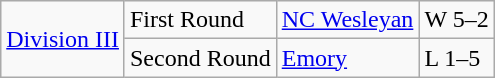<table class="wikitable">
<tr>
<td rowspan="5"><a href='#'>Division III</a></td>
<td>First Round</td>
<td><a href='#'>NC Wesleyan</a></td>
<td>W 5–2</td>
</tr>
<tr>
<td>Second Round</td>
<td><a href='#'>Emory</a></td>
<td>L 1–5</td>
</tr>
</table>
